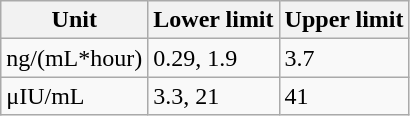<table class="wikitable">
<tr>
<th>Unit</th>
<th>Lower limit</th>
<th>Upper limit</th>
</tr>
<tr>
<td>ng/(mL*hour)</td>
<td>0.29, 1.9</td>
<td>3.7</td>
</tr>
<tr>
<td>μIU/mL</td>
<td>3.3, 21</td>
<td>41</td>
</tr>
</table>
